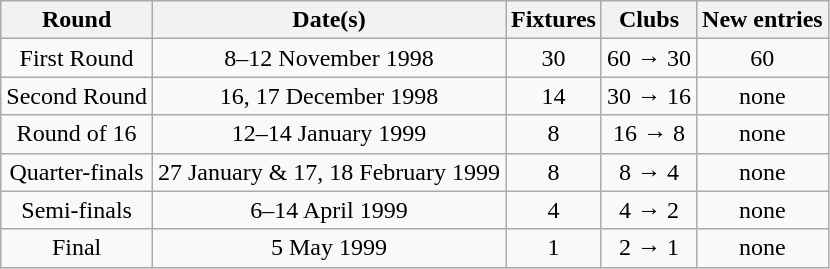<table class="wikitable" style="text-align:center">
<tr>
<th>Round</th>
<th>Date(s)</th>
<th>Fixtures</th>
<th>Clubs</th>
<th>New entries</th>
</tr>
<tr>
<td>First Round</td>
<td>8–12 November 1998</td>
<td>30</td>
<td>60 → 30</td>
<td>60</td>
</tr>
<tr>
<td>Second Round</td>
<td>16, 17 December 1998</td>
<td>14</td>
<td>30 → 16</td>
<td>none</td>
</tr>
<tr>
<td>Round of 16</td>
<td>12–14 January 1999</td>
<td>8</td>
<td>16 → 8</td>
<td>none</td>
</tr>
<tr>
<td>Quarter-finals</td>
<td>27 January & 17, 18 February 1999</td>
<td>8</td>
<td>8 → 4</td>
<td>none</td>
</tr>
<tr>
<td>Semi-finals</td>
<td>6–14 April 1999</td>
<td>4</td>
<td>4 → 2</td>
<td>none</td>
</tr>
<tr>
<td>Final</td>
<td>5 May 1999</td>
<td>1</td>
<td>2 → 1</td>
<td>none</td>
</tr>
</table>
